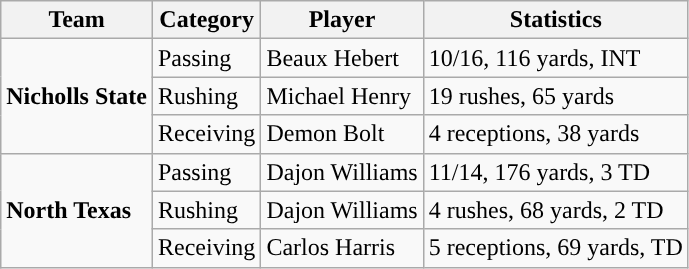<table class="wikitable" style="float: left;">
<tr>
<th>Team</th>
<th>Category</th>
<th>Player</th>
<th>Statistics</th>
</tr>
<tr>
<td rowspan=3><strong>Nicholls State</strong></td>
<td>Passing</td>
<td>Beaux Hebert</td>
<td>10/16, 116 yards, INT</td>
</tr>
<tr>
<td>Rushing</td>
<td>Michael Henry</td>
<td>19 rushes, 65 yards</td>
</tr>
<tr>
<td>Receiving</td>
<td>Demon Bolt</td>
<td>4 receptions, 38 yards</td>
</tr>
<tr>
<td rowspan=3><strong>North Texas</strong></td>
<td>Passing</td>
<td>Dajon Williams</td>
<td>11/14, 176 yards, 3 TD</td>
</tr>
<tr>
<td>Rushing</td>
<td>Dajon Williams</td>
<td>4 rushes, 68 yards, 2 TD</td>
</tr>
<tr>
<td>Receiving</td>
<td>Carlos Harris</td>
<td>5 receptions, 69 yards, TD</td>
</tr>
</table>
